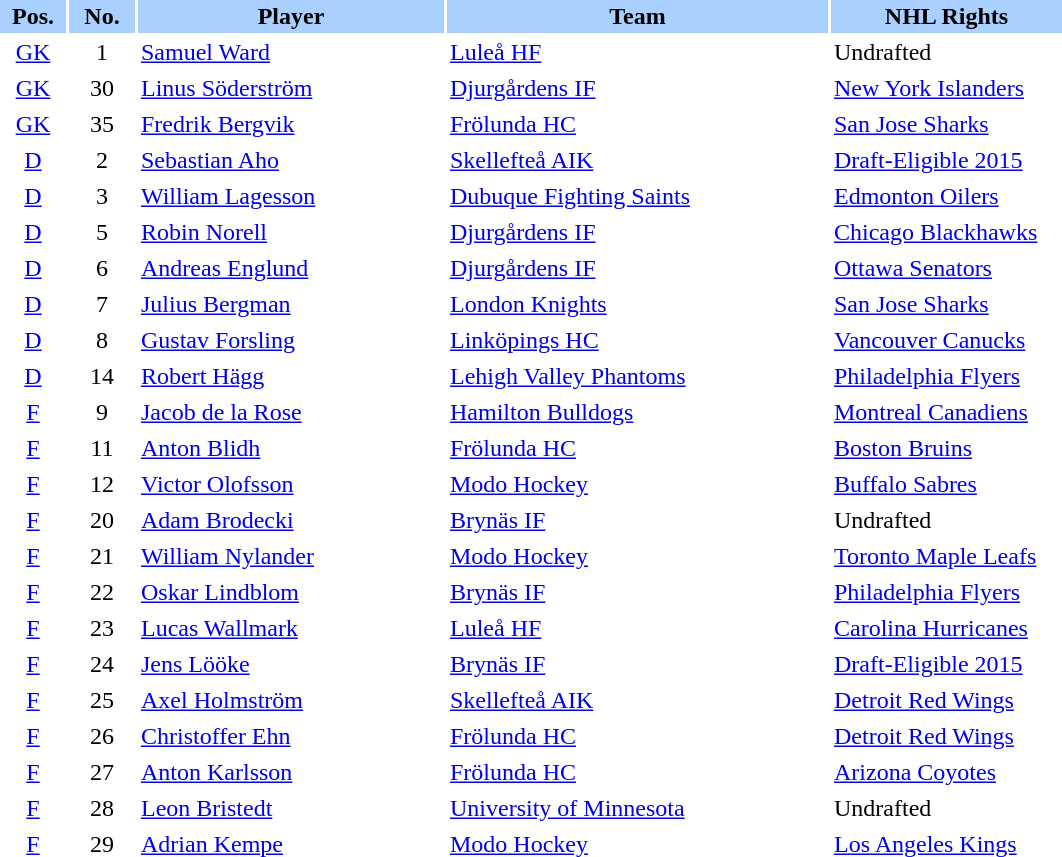<table border="0" cellspacing="2" cellpadding="2">
<tr bgcolor=AAD0FF>
<th width=40>Pos.</th>
<th width=40>No.</th>
<th width=200>Player</th>
<th width=250>Team</th>
<th width=150>NHL Rights</th>
</tr>
<tr>
<td style="text-align:center;"><a href='#'>GK</a></td>
<td style="text-align:center;">1</td>
<td><a href='#'>Samuel Ward</a></td>
<td> <a href='#'>Luleå HF</a></td>
<td>Undrafted</td>
</tr>
<tr>
<td style="text-align:center;"><a href='#'>GK</a></td>
<td style="text-align:center;">30</td>
<td><a href='#'>Linus Söderström</a></td>
<td> <a href='#'>Djurgårdens IF</a></td>
<td><a href='#'>New York Islanders</a></td>
</tr>
<tr>
<td style="text-align:center;"><a href='#'>GK</a></td>
<td style="text-align:center;">35</td>
<td><a href='#'>Fredrik Bergvik</a></td>
<td> <a href='#'>Frölunda HC</a></td>
<td><a href='#'>San Jose Sharks</a></td>
</tr>
<tr>
<td style="text-align:center;"><a href='#'>D</a></td>
<td style="text-align:center;">2</td>
<td><a href='#'>Sebastian Aho</a></td>
<td> <a href='#'>Skellefteå AIK</a></td>
<td><a href='#'>Draft-Eligible 2015</a></td>
</tr>
<tr>
<td style="text-align:center;"><a href='#'>D</a></td>
<td style="text-align:center;">3</td>
<td><a href='#'>William Lagesson</a></td>
<td> <a href='#'>Dubuque Fighting Saints</a></td>
<td><a href='#'>Edmonton Oilers</a></td>
</tr>
<tr>
<td style="text-align:center;"><a href='#'>D</a></td>
<td style="text-align:center;">5</td>
<td><a href='#'>Robin Norell</a></td>
<td> <a href='#'>Djurgårdens IF</a></td>
<td><a href='#'>Chicago Blackhawks</a></td>
</tr>
<tr>
<td style="text-align:center;"><a href='#'>D</a></td>
<td style="text-align:center;">6</td>
<td><a href='#'>Andreas Englund</a></td>
<td> <a href='#'>Djurgårdens IF</a></td>
<td><a href='#'>Ottawa Senators</a></td>
</tr>
<tr>
<td style="text-align:center;"><a href='#'>D</a></td>
<td style="text-align:center;">7</td>
<td><a href='#'>Julius Bergman</a></td>
<td> <a href='#'>London Knights</a></td>
<td><a href='#'>San Jose Sharks</a></td>
</tr>
<tr>
<td style="text-align:center;"><a href='#'>D</a></td>
<td style="text-align:center;">8</td>
<td><a href='#'>Gustav Forsling</a></td>
<td> <a href='#'>Linköpings HC</a></td>
<td><a href='#'>Vancouver Canucks</a></td>
</tr>
<tr>
<td style="text-align:center;"><a href='#'>D</a></td>
<td style="text-align:center;">14</td>
<td><a href='#'>Robert Hägg</a></td>
<td> <a href='#'>Lehigh Valley Phantoms</a></td>
<td><a href='#'>Philadelphia Flyers</a></td>
</tr>
<tr>
<td style="text-align:center;"><a href='#'>F</a></td>
<td style="text-align:center;">9</td>
<td><a href='#'>Jacob de la Rose</a></td>
<td> <a href='#'>Hamilton Bulldogs</a></td>
<td><a href='#'>Montreal Canadiens</a></td>
</tr>
<tr>
<td style="text-align:center;"><a href='#'>F</a></td>
<td style="text-align:center;">11</td>
<td><a href='#'>Anton Blidh</a></td>
<td> <a href='#'>Frölunda HC</a></td>
<td><a href='#'>Boston Bruins</a></td>
</tr>
<tr>
<td style="text-align:center;"><a href='#'>F</a></td>
<td style="text-align:center;">12</td>
<td><a href='#'>Victor Olofsson</a></td>
<td> <a href='#'>Modo Hockey</a></td>
<td><a href='#'>Buffalo Sabres</a></td>
</tr>
<tr>
<td style="text-align:center;"><a href='#'>F</a></td>
<td style="text-align:center;">20</td>
<td><a href='#'>Adam Brodecki</a></td>
<td> <a href='#'>Brynäs IF</a></td>
<td>Undrafted</td>
</tr>
<tr>
<td style="text-align:center;"><a href='#'>F</a></td>
<td style="text-align:center;">21</td>
<td><a href='#'>William Nylander</a></td>
<td> <a href='#'>Modo Hockey</a></td>
<td><a href='#'>Toronto Maple Leafs</a></td>
</tr>
<tr>
<td style="text-align:center;"><a href='#'>F</a></td>
<td style="text-align:center;">22</td>
<td><a href='#'>Oskar Lindblom</a></td>
<td> <a href='#'>Brynäs IF</a></td>
<td><a href='#'>Philadelphia Flyers</a></td>
</tr>
<tr>
<td style="text-align:center;"><a href='#'>F</a></td>
<td style="text-align:center;">23</td>
<td><a href='#'>Lucas Wallmark</a></td>
<td> <a href='#'>Luleå HF</a></td>
<td><a href='#'>Carolina Hurricanes</a></td>
</tr>
<tr>
<td style="text-align:center;"><a href='#'>F</a></td>
<td style="text-align:center;">24</td>
<td><a href='#'>Jens Lööke</a></td>
<td> <a href='#'>Brynäs IF</a></td>
<td><a href='#'>Draft-Eligible 2015</a></td>
</tr>
<tr>
<td style="text-align:center;"><a href='#'>F</a></td>
<td style="text-align:center;">25</td>
<td><a href='#'>Axel Holmström</a></td>
<td> <a href='#'>Skellefteå AIK</a></td>
<td><a href='#'>Detroit Red Wings</a></td>
</tr>
<tr>
<td style="text-align:center;"><a href='#'>F</a></td>
<td style="text-align:center;">26</td>
<td><a href='#'>Christoffer Ehn</a></td>
<td> <a href='#'>Frölunda HC</a></td>
<td><a href='#'>Detroit Red Wings</a></td>
</tr>
<tr>
<td style="text-align:center;"><a href='#'>F</a></td>
<td style="text-align:center;">27</td>
<td><a href='#'>Anton Karlsson</a></td>
<td> <a href='#'>Frölunda HC</a></td>
<td><a href='#'>Arizona Coyotes</a></td>
</tr>
<tr>
<td style="text-align:center;"><a href='#'>F</a></td>
<td style="text-align:center;">28</td>
<td><a href='#'>Leon Bristedt</a></td>
<td> <a href='#'>University of Minnesota</a></td>
<td>Undrafted</td>
</tr>
<tr>
<td style="text-align:center;"><a href='#'>F</a></td>
<td style="text-align:center;">29</td>
<td><a href='#'>Adrian Kempe</a></td>
<td> <a href='#'>Modo Hockey</a></td>
<td><a href='#'>Los Angeles Kings</a></td>
</tr>
</table>
